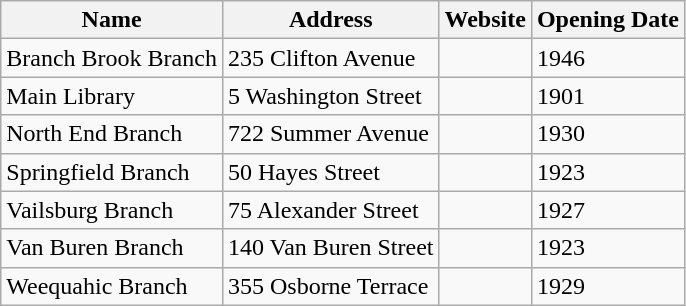<table class="wikitable">
<tr>
<th>Name</th>
<th>Address</th>
<th>Website</th>
<th>Opening Date</th>
</tr>
<tr>
<td>Branch Brook Branch</td>
<td>235 Clifton Avenue</td>
<td></td>
<td>1946</td>
</tr>
<tr>
<td>Main Library</td>
<td>5 Washington Street</td>
<td></td>
<td>1901</td>
</tr>
<tr>
<td>North End Branch</td>
<td>722 Summer Avenue</td>
<td></td>
<td>1930</td>
</tr>
<tr>
<td>Springfield Branch</td>
<td>50 Hayes Street</td>
<td></td>
<td>1923</td>
</tr>
<tr>
<td>Vailsburg Branch</td>
<td>75 Alexander Street</td>
<td></td>
<td>1927</td>
</tr>
<tr>
<td>Van Buren Branch</td>
<td>140 Van Buren Street</td>
<td></td>
<td>1923</td>
</tr>
<tr>
<td>Weequahic Branch</td>
<td>355 Osborne Terrace</td>
<td></td>
<td>1929</td>
</tr>
</table>
